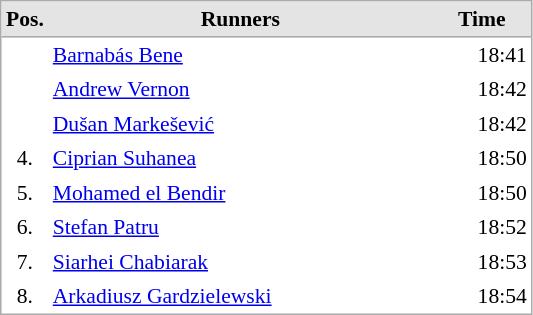<table cellspacing="0" cellpadding="3" style="border:1px solid #AAAAAA;font-size:90%">
<tr bgcolor="#E4E4E4">
<th style="border-bottom:1px solid #AAAAAA" width=10>Pos.</th>
<th style="border-bottom:1px solid #AAAAAA" width=250>Runners</th>
<th style="border-bottom:1px solid #AAAAAA" width=60>Time</th>
</tr>
<tr align="center">
<td align="center"></td>
<td align="left"> <a href='#'>Barnabás Bene</a></td>
<td align="right">18:41</td>
</tr>
<tr align="center">
<td align="center"></td>
<td align="left"> <a href='#'>Andrew Vernon</a></td>
<td align="right">18:42</td>
</tr>
<tr align="center">
<td align="center"></td>
<td align="left"> <a href='#'>Dušan Markešević</a></td>
<td align="right">18:42</td>
</tr>
<tr align="center">
<td align="center">4.</td>
<td align="left"> <a href='#'>Ciprian Suhanea</a></td>
<td align="right">18:50</td>
</tr>
<tr align="center">
<td align="center">5.</td>
<td align="left"> <a href='#'>Mohamed el Bendir</a></td>
<td align="right">18:50</td>
</tr>
<tr align="center">
<td align="center">6.</td>
<td align="left"> <a href='#'>Stefan Patru</a></td>
<td align="right">18:52</td>
</tr>
<tr align="center">
<td align="center">7.</td>
<td align="left"> <a href='#'>Siarhei Chabiarak</a></td>
<td align="right">18:53</td>
</tr>
<tr align="center">
<td align="center">8.</td>
<td align="left"> <a href='#'>Arkadiusz Gardzielewski</a></td>
<td align="right">18:54</td>
</tr>
</table>
